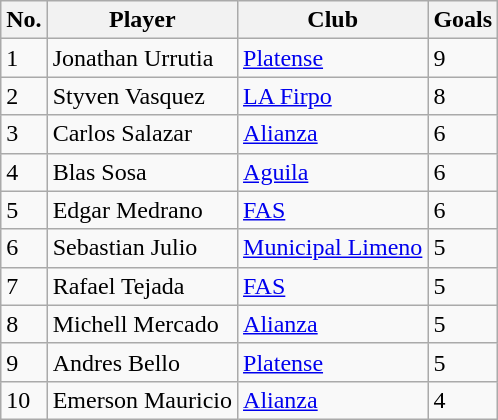<table class="wikitable">
<tr>
<th>No.</th>
<th>Player</th>
<th>Club</th>
<th>Goals</th>
</tr>
<tr>
<td>1</td>
<td> Jonathan Urrutia</td>
<td><a href='#'>Platense</a></td>
<td>9</td>
</tr>
<tr>
<td>2</td>
<td> Styven Vasquez</td>
<td><a href='#'>LA Firpo</a></td>
<td>8</td>
</tr>
<tr>
<td>3</td>
<td> Carlos Salazar</td>
<td><a href='#'>Alianza</a></td>
<td>6</td>
</tr>
<tr>
<td>4</td>
<td> Blas Sosa</td>
<td><a href='#'>Aguila</a></td>
<td>6</td>
</tr>
<tr>
<td>5</td>
<td> Edgar Medrano</td>
<td><a href='#'>FAS</a></td>
<td>6</td>
</tr>
<tr>
<td>6</td>
<td> Sebastian Julio</td>
<td><a href='#'>Municipal Limeno</a></td>
<td>5</td>
</tr>
<tr>
<td>7</td>
<td> Rafael Tejada</td>
<td><a href='#'>FAS</a></td>
<td>5</td>
</tr>
<tr>
<td>8</td>
<td> Michell Mercado</td>
<td><a href='#'>Alianza</a></td>
<td>5</td>
</tr>
<tr>
<td>9</td>
<td> Andres Bello</td>
<td><a href='#'>Platense</a></td>
<td>5</td>
</tr>
<tr>
<td>10</td>
<td> Emerson Mauricio</td>
<td><a href='#'>Alianza</a></td>
<td>4</td>
</tr>
</table>
